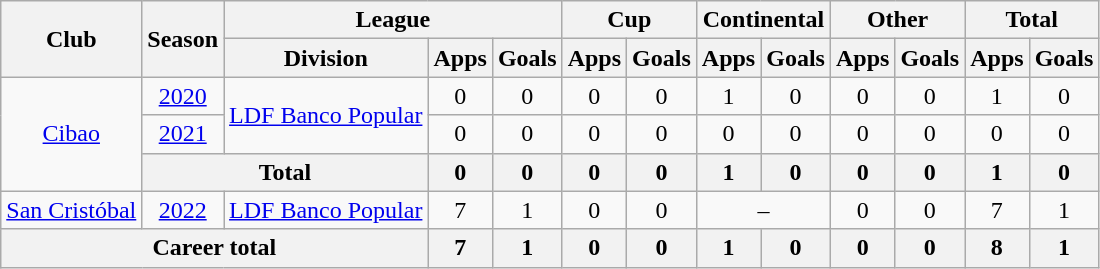<table class="wikitable" style="text-align: center">
<tr>
<th rowspan="2">Club</th>
<th rowspan="2">Season</th>
<th colspan="3">League</th>
<th colspan="2">Cup</th>
<th colspan="2">Continental</th>
<th colspan="2">Other</th>
<th colspan="2">Total</th>
</tr>
<tr>
<th>Division</th>
<th>Apps</th>
<th>Goals</th>
<th>Apps</th>
<th>Goals</th>
<th>Apps</th>
<th>Goals</th>
<th>Apps</th>
<th>Goals</th>
<th>Apps</th>
<th>Goals</th>
</tr>
<tr>
<td rowspan="3"><a href='#'>Cibao</a></td>
<td><a href='#'>2020</a></td>
<td rowspan="2"><a href='#'>LDF Banco Popular</a></td>
<td>0</td>
<td>0</td>
<td>0</td>
<td>0</td>
<td>1</td>
<td>0</td>
<td>0</td>
<td>0</td>
<td>1</td>
<td>0</td>
</tr>
<tr>
<td><a href='#'>2021</a></td>
<td>0</td>
<td>0</td>
<td>0</td>
<td>0</td>
<td>0</td>
<td>0</td>
<td>0</td>
<td>0</td>
<td>0</td>
<td>0</td>
</tr>
<tr>
<th colspan="2"><strong>Total</strong></th>
<th>0</th>
<th>0</th>
<th>0</th>
<th>0</th>
<th>1</th>
<th>0</th>
<th>0</th>
<th>0</th>
<th>1</th>
<th>0</th>
</tr>
<tr>
<td><a href='#'>San Cristóbal</a></td>
<td><a href='#'>2022</a></td>
<td><a href='#'>LDF Banco Popular</a></td>
<td>7</td>
<td>1</td>
<td>0</td>
<td>0</td>
<td colspan="2">–</td>
<td>0</td>
<td>0</td>
<td>7</td>
<td>1</td>
</tr>
<tr>
<th colspan="3"><strong>Career total</strong></th>
<th>7</th>
<th>1</th>
<th>0</th>
<th>0</th>
<th>1</th>
<th>0</th>
<th>0</th>
<th>0</th>
<th>8</th>
<th>1</th>
</tr>
</table>
